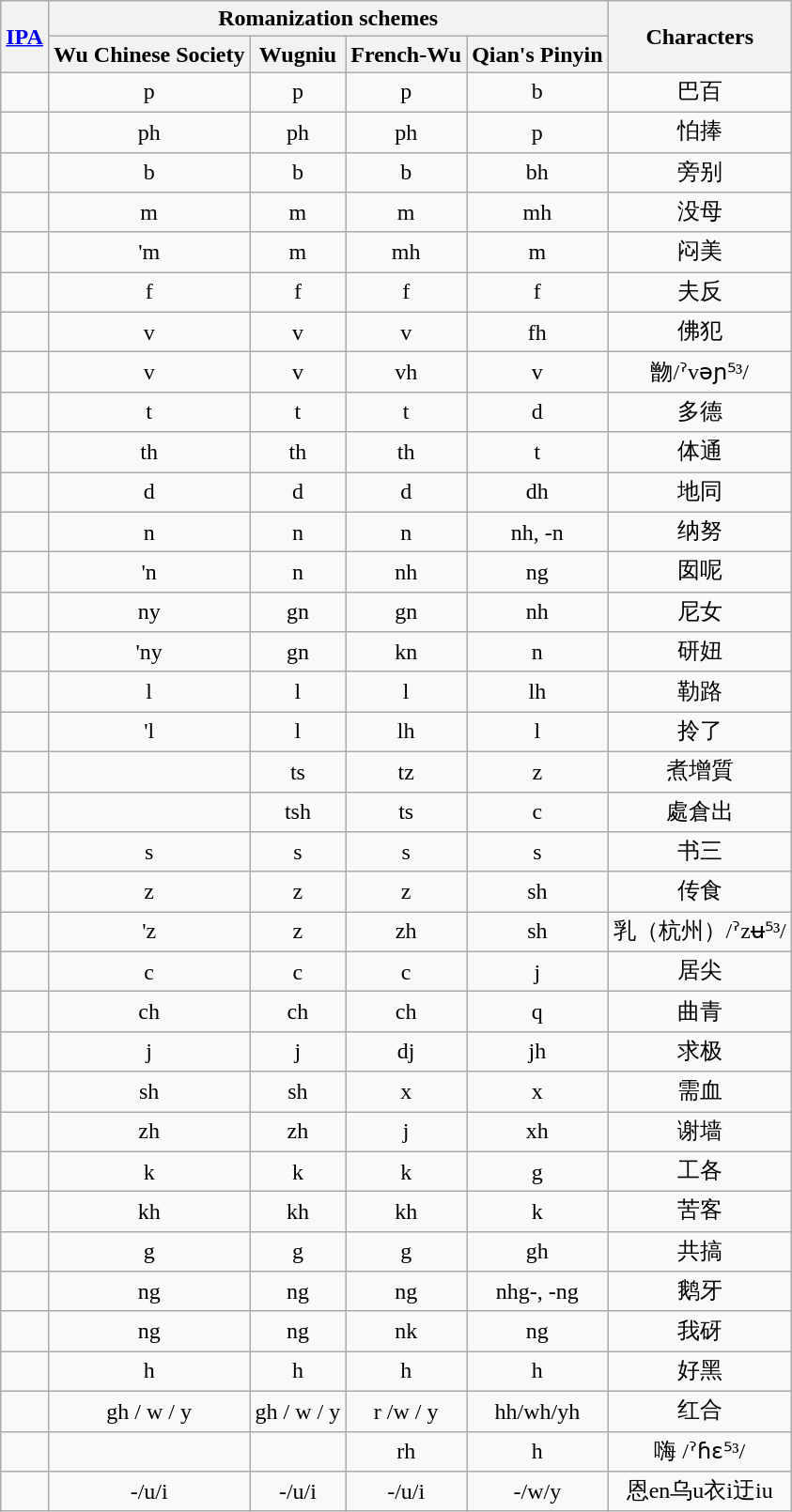<table class="wikitable" style="text-align: center;">
<tr>
<th rowspan="2"><a href='#'>IPA</a></th>
<th colspan="4">Romanization schemes</th>
<th rowspan="2">Characters</th>
</tr>
<tr>
<th>Wu Chinese Society</th>
<th>Wugniu</th>
<th>French-Wu</th>
<th>Qian's Pinyin</th>
</tr>
<tr>
<td><big></big></td>
<td> p</td>
<td> p</td>
<td> p</td>
<td> b</td>
<td>巴百</td>
</tr>
<tr>
<td><big></big></td>
<td> ph</td>
<td> ph</td>
<td> ph</td>
<td> p</td>
<td>怕捧</td>
</tr>
<tr>
<td><big></big></td>
<td> b</td>
<td> b</td>
<td> b</td>
<td> bh</td>
<td>旁别</td>
</tr>
<tr>
<td><big></big></td>
<td> m</td>
<td> m</td>
<td> m</td>
<td> mh</td>
<td>没母</td>
</tr>
<tr>
<td><big></big></td>
<td> 'm</td>
<td> m</td>
<td> mh</td>
<td> m</td>
<td>闷美</td>
</tr>
<tr>
<td><big></big></td>
<td> f</td>
<td> f</td>
<td> f</td>
<td> f</td>
<td>夫反</td>
</tr>
<tr>
<td><big></big></td>
<td> v</td>
<td> v</td>
<td> v</td>
<td> fh</td>
<td>佛犯</td>
</tr>
<tr>
<td><big></big></td>
<td> v</td>
<td> v</td>
<td> vh</td>
<td> v</td>
<td>朆/ˀvəɲ⁵³/</td>
</tr>
<tr>
<td><big></big></td>
<td> t</td>
<td> t</td>
<td> t</td>
<td> d</td>
<td>多德</td>
</tr>
<tr>
<td><big></big></td>
<td> th</td>
<td> th</td>
<td> th</td>
<td> t</td>
<td>体通</td>
</tr>
<tr>
<td><big></big></td>
<td> d</td>
<td> d</td>
<td> d</td>
<td> dh</td>
<td>地同</td>
</tr>
<tr>
<td><big></big></td>
<td> n</td>
<td> n</td>
<td> n</td>
<td> nh, -n</td>
<td>纳努</td>
</tr>
<tr>
<td><big></big></td>
<td> 'n</td>
<td> n</td>
<td> nh</td>
<td> ng</td>
<td>囡呢</td>
</tr>
<tr>
<td><big></big></td>
<td> ny</td>
<td> gn</td>
<td> gn</td>
<td> nh</td>
<td>尼女</td>
</tr>
<tr>
<td><big></big></td>
<td> 'ny</td>
<td> gn</td>
<td> kn</td>
<td> n</td>
<td>研妞</td>
</tr>
<tr>
<td><big></big></td>
<td> l</td>
<td> l</td>
<td> l</td>
<td> lh</td>
<td>勒路</td>
</tr>
<tr>
<td><big></big></td>
<td> 'l</td>
<td> l</td>
<td> lh</td>
<td> l</td>
<td>拎了</td>
</tr>
<tr>
<td><big></big></td>
<td></td>
<td> ts</td>
<td> tz</td>
<td> z</td>
<td>煮增質</td>
</tr>
<tr>
<td><big></big></td>
<td></td>
<td> tsh</td>
<td> ts</td>
<td> c</td>
<td>處倉出</td>
</tr>
<tr>
<td><big></big></td>
<td> s</td>
<td> s</td>
<td> s</td>
<td> s</td>
<td>书三</td>
</tr>
<tr>
<td><big></big></td>
<td> z</td>
<td> z</td>
<td> z</td>
<td> sh</td>
<td>传食</td>
</tr>
<tr>
<td><big></big></td>
<td> 'z</td>
<td> z</td>
<td> zh</td>
<td> sh</td>
<td>乳（杭州）/ˀzʉ⁵³/</td>
</tr>
<tr>
<td><big></big></td>
<td> c</td>
<td> c</td>
<td> c</td>
<td> j</td>
<td>居尖</td>
</tr>
<tr>
<td><big></big></td>
<td> ch</td>
<td> ch</td>
<td> ch</td>
<td> q</td>
<td>曲青</td>
</tr>
<tr>
<td><big></big></td>
<td> j</td>
<td> j</td>
<td> dj</td>
<td> jh</td>
<td>求极</td>
</tr>
<tr>
<td><big></big></td>
<td> sh</td>
<td> sh</td>
<td> x</td>
<td> x</td>
<td>需血</td>
</tr>
<tr>
<td><big></big></td>
<td> zh</td>
<td> zh</td>
<td> j</td>
<td> xh</td>
<td>谢墙</td>
</tr>
<tr>
<td><big></big></td>
<td> k</td>
<td> k</td>
<td> k</td>
<td> g</td>
<td>工各</td>
</tr>
<tr>
<td><big></big></td>
<td> kh</td>
<td> kh</td>
<td> kh</td>
<td> k</td>
<td>苦客</td>
</tr>
<tr>
<td><big></big></td>
<td> g</td>
<td> g</td>
<td> g</td>
<td> gh</td>
<td>共搞</td>
</tr>
<tr>
<td><big></big></td>
<td> ng</td>
<td> ng</td>
<td> ng</td>
<td> nhg-, -ng</td>
<td>鹅牙</td>
</tr>
<tr>
<td><big></big></td>
<td> ng</td>
<td> ng</td>
<td> nk</td>
<td> ng</td>
<td>我砑</td>
</tr>
<tr>
<td><big></big></td>
<td> h</td>
<td> h</td>
<td> h</td>
<td> h</td>
<td>好黑</td>
</tr>
<tr>
<td><big></big></td>
<td> gh / w / y</td>
<td> gh / w / y</td>
<td> r /w / y</td>
<td> hh/wh/yh</td>
<td>红合</td>
</tr>
<tr>
<td><big></big></td>
<td></td>
<td></td>
<td> rh</td>
<td> h</td>
<td>嗨 /ˀɦɛ⁵³/</td>
</tr>
<tr>
<td><big></big></td>
<td> -/u/i</td>
<td> -/u/i</td>
<td> -/u/i</td>
<td> -/w/y</td>
<td>恩en乌u衣i迂iu</td>
</tr>
</table>
